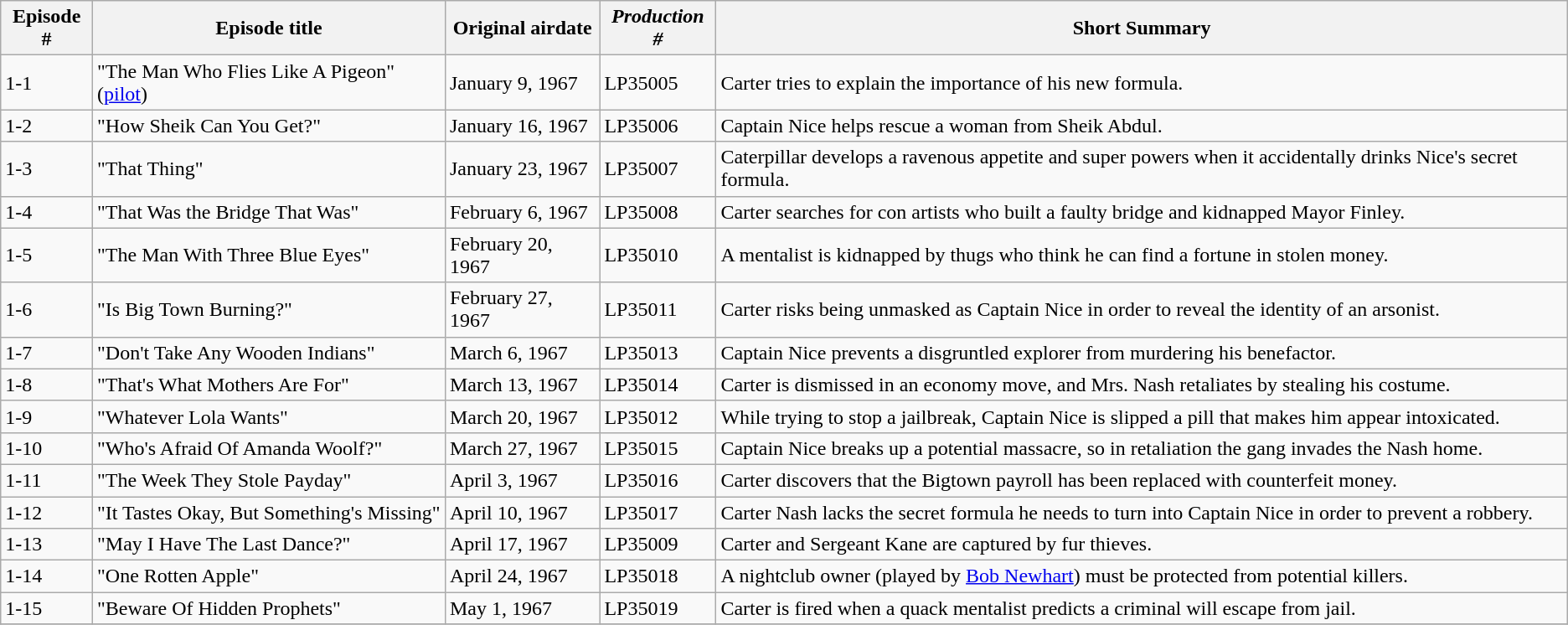<table class="wikitable">
<tr>
<th>Episode #</th>
<th>Episode title</th>
<th>Original airdate</th>
<th><em>Production #</em></th>
<th>Short Summary</th>
</tr>
<tr>
<td>1-1</td>
<td>"The Man Who Flies Like A Pigeon" (<a href='#'>pilot</a>)</td>
<td>January 9, 1967</td>
<td>LP35005</td>
<td>Carter tries to explain the importance of his new formula.</td>
</tr>
<tr>
<td>1-2</td>
<td>"How Sheik Can You Get?"</td>
<td>January 16, 1967</td>
<td>LP35006</td>
<td>Captain Nice helps rescue a woman from Sheik Abdul.</td>
</tr>
<tr>
<td>1-3</td>
<td>"That Thing"</td>
<td>January 23, 1967</td>
<td>LP35007</td>
<td>Caterpillar develops a ravenous appetite and super powers when it accidentally drinks Nice's secret formula.</td>
</tr>
<tr>
<td>1-4</td>
<td>"That Was the Bridge That Was"</td>
<td>February 6, 1967</td>
<td>LP35008</td>
<td>Carter searches for con artists who built a faulty bridge and kidnapped Mayor Finley.</td>
</tr>
<tr>
<td>1-5</td>
<td>"The Man With Three Blue Eyes"</td>
<td>February 20, 1967</td>
<td>LP35010</td>
<td>A mentalist is kidnapped by thugs who think he can find a fortune in stolen money.</td>
</tr>
<tr>
<td>1-6</td>
<td>"Is Big Town Burning?"</td>
<td>February 27, 1967</td>
<td>LP35011</td>
<td>Carter risks being unmasked as Captain Nice in order to reveal the identity of an arsonist.</td>
</tr>
<tr>
<td>1-7</td>
<td>"Don't Take Any Wooden Indians"</td>
<td>March 6, 1967</td>
<td>LP35013</td>
<td>Captain Nice prevents a disgruntled explorer from murdering his benefactor.</td>
</tr>
<tr>
<td>1-8</td>
<td>"That's What Mothers Are For"</td>
<td>March 13, 1967</td>
<td>LP35014</td>
<td>Carter is dismissed in an economy move, and Mrs. Nash retaliates by stealing his costume.</td>
</tr>
<tr>
<td>1-9</td>
<td>"Whatever Lola Wants"</td>
<td>March 20, 1967</td>
<td>LP35012</td>
<td>While trying to stop a jailbreak, Captain Nice is slipped a pill that makes him appear intoxicated.</td>
</tr>
<tr>
<td>1-10</td>
<td>"Who's Afraid Of Amanda Woolf?"</td>
<td>March 27, 1967</td>
<td>LP35015</td>
<td>Captain Nice breaks up a potential massacre, so in retaliation the gang invades the Nash home.</td>
</tr>
<tr>
<td>1-11</td>
<td>"The Week They Stole Payday"</td>
<td>April 3, 1967</td>
<td>LP35016</td>
<td>Carter discovers that the Bigtown payroll has been replaced with counterfeit money.</td>
</tr>
<tr>
<td>1-12</td>
<td>"It Tastes Okay, But Something's Missing"</td>
<td>April 10, 1967</td>
<td>LP35017</td>
<td>Carter Nash lacks the secret formula he needs to turn into Captain Nice in order to prevent a robbery.</td>
</tr>
<tr>
<td>1-13</td>
<td>"May I Have The Last Dance?"</td>
<td>April 17, 1967</td>
<td>LP35009</td>
<td>Carter and Sergeant Kane are captured by fur thieves.</td>
</tr>
<tr>
<td>1-14</td>
<td>"One Rotten Apple"</td>
<td>April 24, 1967</td>
<td>LP35018</td>
<td>A nightclub owner (played by <a href='#'>Bob Newhart</a>) must be protected from potential killers.</td>
</tr>
<tr>
<td>1-15</td>
<td>"Beware Of Hidden Prophets"</td>
<td>May 1, 1967</td>
<td>LP35019</td>
<td>Carter is fired when a quack mentalist predicts a criminal will escape from jail.</td>
</tr>
<tr>
</tr>
</table>
